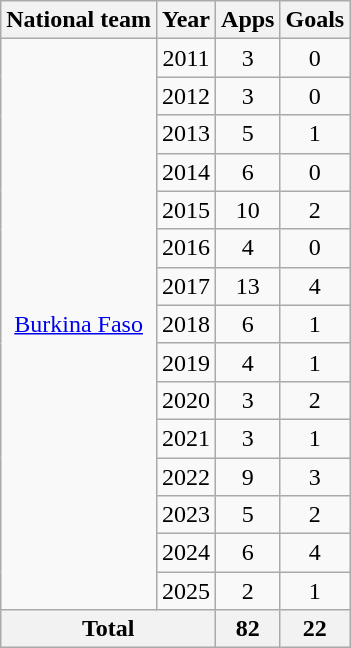<table class="wikitable" style="text-align:center">
<tr>
<th>National team</th>
<th>Year</th>
<th>Apps</th>
<th>Goals</th>
</tr>
<tr>
<td rowspan="15"><a href='#'>Burkina Faso</a></td>
<td>2011</td>
<td>3</td>
<td>0</td>
</tr>
<tr>
<td>2012</td>
<td>3</td>
<td>0</td>
</tr>
<tr>
<td>2013</td>
<td>5</td>
<td>1</td>
</tr>
<tr>
<td>2014</td>
<td>6</td>
<td>0</td>
</tr>
<tr>
<td>2015</td>
<td>10</td>
<td>2</td>
</tr>
<tr>
<td>2016</td>
<td>4</td>
<td>0</td>
</tr>
<tr>
<td>2017</td>
<td>13</td>
<td>4</td>
</tr>
<tr>
<td>2018</td>
<td>6</td>
<td>1</td>
</tr>
<tr>
<td>2019</td>
<td>4</td>
<td>1</td>
</tr>
<tr>
<td>2020</td>
<td>3</td>
<td>2</td>
</tr>
<tr>
<td>2021</td>
<td>3</td>
<td>1</td>
</tr>
<tr>
<td>2022</td>
<td>9</td>
<td>3</td>
</tr>
<tr>
<td>2023</td>
<td>5</td>
<td>2</td>
</tr>
<tr>
<td>2024</td>
<td>6</td>
<td>4</td>
</tr>
<tr>
<td>2025</td>
<td>2</td>
<td>1</td>
</tr>
<tr>
<th colspan="2">Total</th>
<th>82</th>
<th>22</th>
</tr>
</table>
